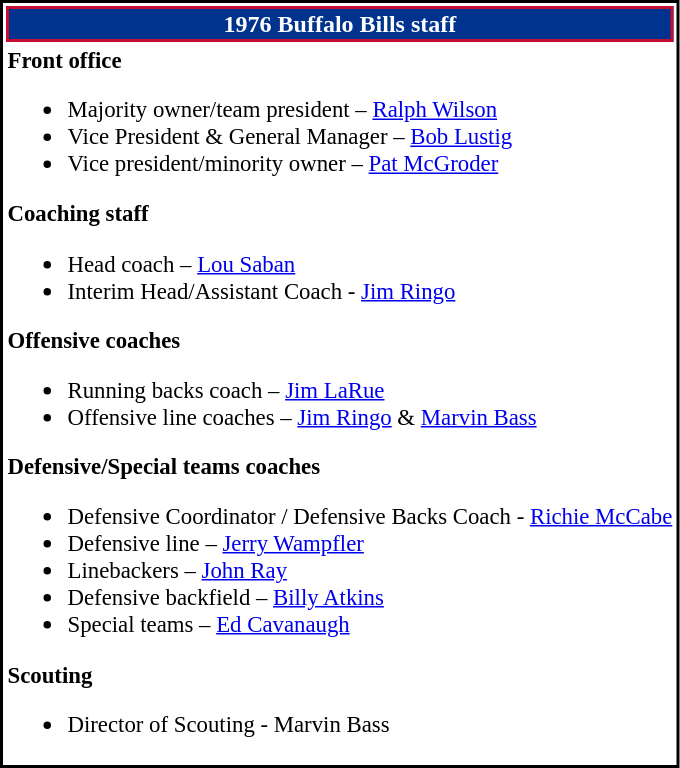<table class="toccolours" style="text-align: left;border:2px solid black;">
<tr>
<th colspan="7" style="background-color: #00338D; color: #FFFFFF; border:2px solid #C60C30; text-align: center;"><strong>1976 Buffalo Bills staff</strong></th>
</tr>
<tr>
<td style="font-size: 95%;" valign="top"><strong>Front office</strong><br><ul><li>Majority owner/team president – <a href='#'>Ralph Wilson</a></li><li>Vice President & General Manager – <a href='#'>Bob Lustig</a></li><li>Vice president/minority owner – <a href='#'>Pat McGroder</a></li></ul><strong>Coaching staff</strong><ul><li>Head coach – <a href='#'>Lou Saban</a></li><li>Interim Head/Assistant Coach - <a href='#'>Jim Ringo</a></li></ul><strong>Offensive coaches</strong><ul><li>Running backs coach – <a href='#'>Jim LaRue</a></li><li>Offensive line coaches – <a href='#'>Jim Ringo</a> & <a href='#'>Marvin Bass</a></li></ul><strong>Defensive/Special teams coaches</strong><ul><li>Defensive Coordinator / Defensive Backs Coach - <a href='#'>Richie McCabe</a></li><li>Defensive line – <a href='#'>Jerry Wampfler</a></li><li>Linebackers – <a href='#'>John Ray</a></li><li>Defensive backfield – <a href='#'>Billy Atkins</a></li><li>Special teams – <a href='#'>Ed Cavanaugh</a></li></ul><strong>Scouting</strong><ul><li>Director of Scouting - Marvin Bass</li></ul></td>
</tr>
</table>
